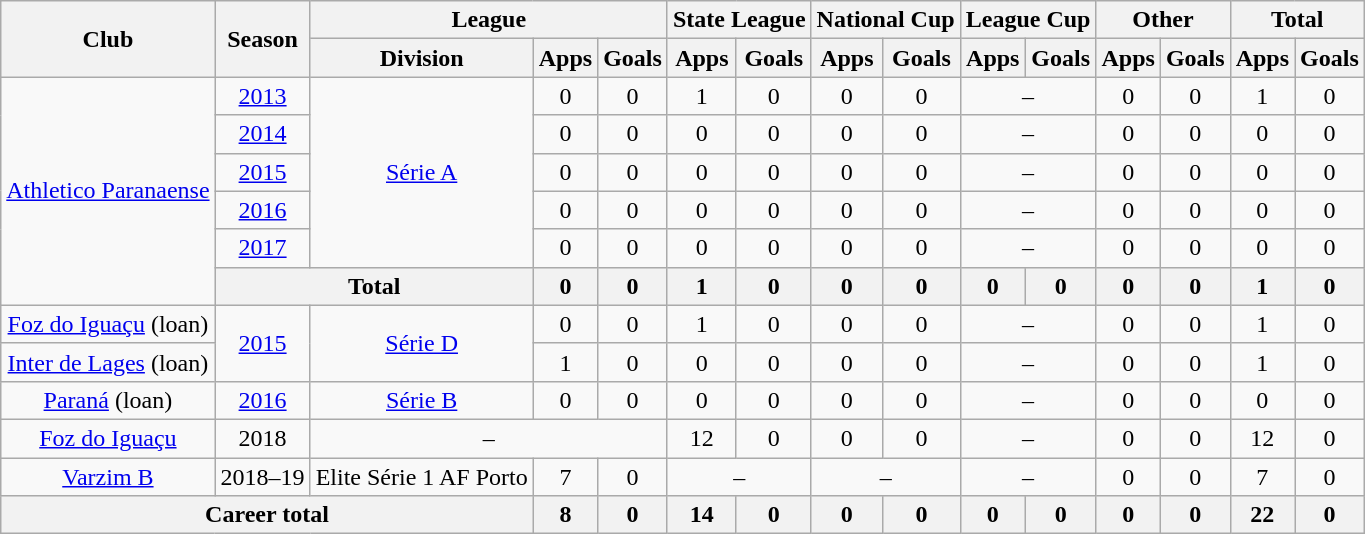<table class="wikitable" style="text-align: center">
<tr>
<th rowspan="2">Club</th>
<th rowspan="2">Season</th>
<th colspan="3">League</th>
<th colspan="2">State League</th>
<th colspan="2">National Cup</th>
<th colspan="2">League Cup</th>
<th colspan="2">Other</th>
<th colspan="2">Total</th>
</tr>
<tr>
<th>Division</th>
<th>Apps</th>
<th>Goals</th>
<th>Apps</th>
<th>Goals</th>
<th>Apps</th>
<th>Goals</th>
<th>Apps</th>
<th>Goals</th>
<th>Apps</th>
<th>Goals</th>
<th>Apps</th>
<th>Goals</th>
</tr>
<tr>
<td rowspan="6"><a href='#'>Athletico Paranaense</a></td>
<td><a href='#'>2013</a></td>
<td rowspan="5"><a href='#'>Série A</a></td>
<td>0</td>
<td>0</td>
<td>1</td>
<td>0</td>
<td>0</td>
<td>0</td>
<td colspan="2">–</td>
<td>0</td>
<td>0</td>
<td>1</td>
<td>0</td>
</tr>
<tr>
<td><a href='#'>2014</a></td>
<td>0</td>
<td>0</td>
<td>0</td>
<td>0</td>
<td>0</td>
<td>0</td>
<td colspan="2">–</td>
<td>0</td>
<td>0</td>
<td>0</td>
<td>0</td>
</tr>
<tr>
<td><a href='#'>2015</a></td>
<td>0</td>
<td>0</td>
<td>0</td>
<td>0</td>
<td>0</td>
<td>0</td>
<td colspan="2">–</td>
<td>0</td>
<td>0</td>
<td>0</td>
<td>0</td>
</tr>
<tr>
<td><a href='#'>2016</a></td>
<td>0</td>
<td>0</td>
<td>0</td>
<td>0</td>
<td>0</td>
<td>0</td>
<td colspan="2">–</td>
<td>0</td>
<td>0</td>
<td>0</td>
<td>0</td>
</tr>
<tr>
<td><a href='#'>2017</a></td>
<td>0</td>
<td>0</td>
<td>0</td>
<td>0</td>
<td>0</td>
<td>0</td>
<td colspan="2">–</td>
<td>0</td>
<td>0</td>
<td>0</td>
<td>0</td>
</tr>
<tr>
<th colspan="2"><strong>Total</strong></th>
<th>0</th>
<th>0</th>
<th>1</th>
<th>0</th>
<th>0</th>
<th>0</th>
<th>0</th>
<th>0</th>
<th>0</th>
<th>0</th>
<th>1</th>
<th>0</th>
</tr>
<tr>
<td><a href='#'>Foz do Iguaçu</a> (loan)</td>
<td rowspan="2"><a href='#'>2015</a></td>
<td rowspan="2"><a href='#'>Série D</a></td>
<td>0</td>
<td>0</td>
<td>1</td>
<td>0</td>
<td>0</td>
<td>0</td>
<td colspan="2">–</td>
<td>0</td>
<td>0</td>
<td>1</td>
<td>0</td>
</tr>
<tr>
<td><a href='#'>Inter de Lages</a> (loan)</td>
<td>1</td>
<td>0</td>
<td>0</td>
<td>0</td>
<td>0</td>
<td>0</td>
<td colspan="2">–</td>
<td>0</td>
<td>0</td>
<td>1</td>
<td>0</td>
</tr>
<tr>
<td><a href='#'>Paraná</a> (loan)</td>
<td><a href='#'>2016</a></td>
<td><a href='#'>Série B</a></td>
<td>0</td>
<td>0</td>
<td>0</td>
<td>0</td>
<td>0</td>
<td>0</td>
<td colspan="2">–</td>
<td>0</td>
<td>0</td>
<td>0</td>
<td>0</td>
</tr>
<tr>
<td><a href='#'>Foz do Iguaçu</a></td>
<td>2018</td>
<td colspan="3">–</td>
<td>12</td>
<td>0</td>
<td>0</td>
<td>0</td>
<td colspan="2">–</td>
<td>0</td>
<td>0</td>
<td>12</td>
<td>0</td>
</tr>
<tr>
<td><a href='#'>Varzim B</a></td>
<td>2018–19</td>
<td>Elite Série 1 AF Porto</td>
<td>7</td>
<td>0</td>
<td colspan="2">–</td>
<td colspan="2">–</td>
<td colspan="2">–</td>
<td>0</td>
<td>0</td>
<td>7</td>
<td>0</td>
</tr>
<tr>
<th colspan="3"><strong>Career total</strong></th>
<th>8</th>
<th>0</th>
<th>14</th>
<th>0</th>
<th>0</th>
<th>0</th>
<th>0</th>
<th>0</th>
<th>0</th>
<th>0</th>
<th>22</th>
<th>0</th>
</tr>
</table>
